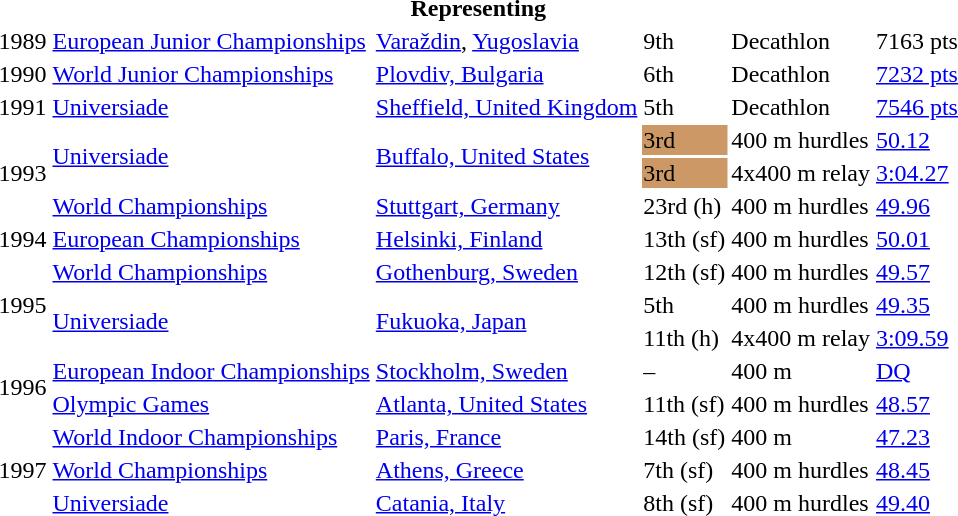<table>
<tr>
<th colspan="6">Representing </th>
</tr>
<tr>
<td>1989</td>
<td><a href='#'>European Junior Championships</a></td>
<td><a href='#'>Varaždin</a>, <a href='#'>Yugoslavia</a></td>
<td>9th</td>
<td>Decathlon</td>
<td>7163 pts</td>
</tr>
<tr>
<td>1990</td>
<td><a href='#'>World Junior Championships</a></td>
<td><a href='#'>Plovdiv, Bulgaria</a></td>
<td>6th</td>
<td>Decathlon</td>
<td><a href='#'>7232 pts</a></td>
</tr>
<tr>
<td>1991</td>
<td><a href='#'>Universiade</a></td>
<td><a href='#'>Sheffield, United Kingdom</a></td>
<td>5th</td>
<td>Decathlon</td>
<td><a href='#'>7546 pts</a></td>
</tr>
<tr>
<td rowspan=3>1993</td>
<td rowspan=2><a href='#'>Universiade</a></td>
<td rowspan=2><a href='#'>Buffalo, United States</a></td>
<td bgcolor=cc9966>3rd</td>
<td>400 m hurdles</td>
<td><a href='#'>50.12</a></td>
</tr>
<tr>
<td bgcolor=cc9966>3rd</td>
<td>4x400 m relay</td>
<td><a href='#'>3:04.27</a></td>
</tr>
<tr>
<td><a href='#'>World Championships</a></td>
<td><a href='#'>Stuttgart, Germany</a></td>
<td>23rd (h)</td>
<td>400 m hurdles</td>
<td><a href='#'>49.96</a></td>
</tr>
<tr>
<td>1994</td>
<td><a href='#'>European Championships</a></td>
<td><a href='#'>Helsinki, Finland</a></td>
<td>13th (sf)</td>
<td>400 m hurdles</td>
<td><a href='#'>50.01</a></td>
</tr>
<tr>
<td rowspan=3>1995</td>
<td><a href='#'>World Championships</a></td>
<td><a href='#'>Gothenburg, Sweden</a></td>
<td>12th (sf)</td>
<td>400 m hurdles</td>
<td><a href='#'>49.57</a></td>
</tr>
<tr>
<td rowspan=2><a href='#'>Universiade</a></td>
<td rowspan=2><a href='#'>Fukuoka, Japan</a></td>
<td>5th</td>
<td>400 m hurdles</td>
<td><a href='#'>49.35</a></td>
</tr>
<tr>
<td>11th (h)</td>
<td>4x400 m relay</td>
<td><a href='#'>3:09.59</a></td>
</tr>
<tr>
<td rowspan=2>1996</td>
<td><a href='#'>European Indoor Championships</a></td>
<td><a href='#'>Stockholm, Sweden</a></td>
<td>–</td>
<td>400 m</td>
<td><a href='#'>DQ</a></td>
</tr>
<tr>
<td><a href='#'>Olympic Games</a></td>
<td><a href='#'>Atlanta, United States</a></td>
<td>11th (sf)</td>
<td>400 m hurdles</td>
<td><a href='#'>48.57</a></td>
</tr>
<tr>
<td rowspan=3>1997</td>
<td><a href='#'>World Indoor Championships</a></td>
<td><a href='#'>Paris, France</a></td>
<td>14th (sf)</td>
<td>400 m</td>
<td><a href='#'>47.23</a></td>
</tr>
<tr>
<td><a href='#'>World Championships</a></td>
<td><a href='#'>Athens, Greece</a></td>
<td>7th (sf)</td>
<td>400 m hurdles</td>
<td><a href='#'>48.45</a></td>
</tr>
<tr>
<td><a href='#'>Universiade</a></td>
<td><a href='#'>Catania, Italy</a></td>
<td>8th (sf)</td>
<td>400 m hurdles</td>
<td><a href='#'>49.40</a></td>
</tr>
</table>
